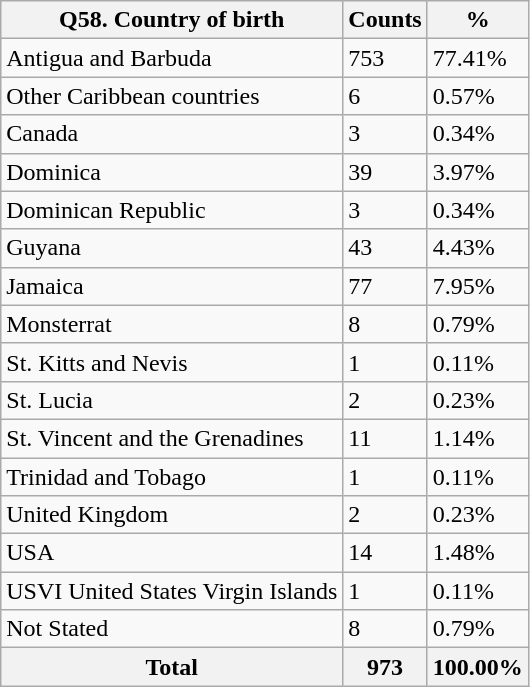<table class="wikitable sortable">
<tr>
<th>Q58. Country of birth</th>
<th>Counts</th>
<th>%</th>
</tr>
<tr>
<td>Antigua and Barbuda</td>
<td>753</td>
<td>77.41%</td>
</tr>
<tr>
<td>Other Caribbean countries</td>
<td>6</td>
<td>0.57%</td>
</tr>
<tr>
<td>Canada</td>
<td>3</td>
<td>0.34%</td>
</tr>
<tr>
<td>Dominica</td>
<td>39</td>
<td>3.97%</td>
</tr>
<tr>
<td>Dominican Republic</td>
<td>3</td>
<td>0.34%</td>
</tr>
<tr>
<td>Guyana</td>
<td>43</td>
<td>4.43%</td>
</tr>
<tr>
<td>Jamaica</td>
<td>77</td>
<td>7.95%</td>
</tr>
<tr>
<td>Monsterrat</td>
<td>8</td>
<td>0.79%</td>
</tr>
<tr>
<td>St. Kitts and Nevis</td>
<td>1</td>
<td>0.11%</td>
</tr>
<tr>
<td>St. Lucia</td>
<td>2</td>
<td>0.23%</td>
</tr>
<tr>
<td>St. Vincent and the Grenadines</td>
<td>11</td>
<td>1.14%</td>
</tr>
<tr>
<td>Trinidad and Tobago</td>
<td>1</td>
<td>0.11%</td>
</tr>
<tr>
<td>United Kingdom</td>
<td>2</td>
<td>0.23%</td>
</tr>
<tr>
<td>USA</td>
<td>14</td>
<td>1.48%</td>
</tr>
<tr>
<td>USVI United States Virgin Islands</td>
<td>1</td>
<td>0.11%</td>
</tr>
<tr>
<td>Not Stated</td>
<td>8</td>
<td>0.79%</td>
</tr>
<tr>
<th>Total</th>
<th>973</th>
<th>100.00%</th>
</tr>
</table>
